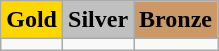<table class="wikitable">
<tr>
<td align=center bgcolor=gold> <strong>Gold</strong></td>
<td align=center bgcolor=silver> <strong>Silver</strong></td>
<td align=center bgcolor=cc9966> <strong>Bronze</strong></td>
</tr>
<tr>
<td></td>
<td></td>
<td></td>
</tr>
</table>
